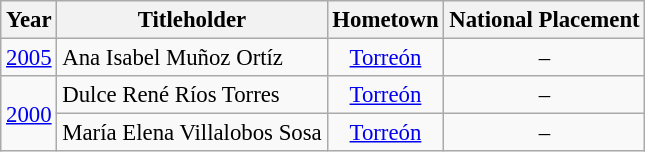<table class="wikitable sortable" style="font-size:95%;">
<tr>
<th>Year</th>
<th>Titleholder</th>
<th>Hometown</th>
<th>National Placement</th>
</tr>
<tr>
<td align="center"><a href='#'>2005</a></td>
<td>Ana Isabel Muñoz Ortíz</td>
<td align="center"><a href='#'>Torreón</a></td>
<td align="center">–</td>
</tr>
<tr>
<td rowspan=2 align="center"><a href='#'>2000</a></td>
<td>Dulce René Ríos Torres</td>
<td align="center"><a href='#'>Torreón</a></td>
<td align="center">–</td>
</tr>
<tr>
<td>María Elena Villalobos Sosa</td>
<td align="center"><a href='#'>Torreón</a></td>
<td align="center">–</td>
</tr>
</table>
